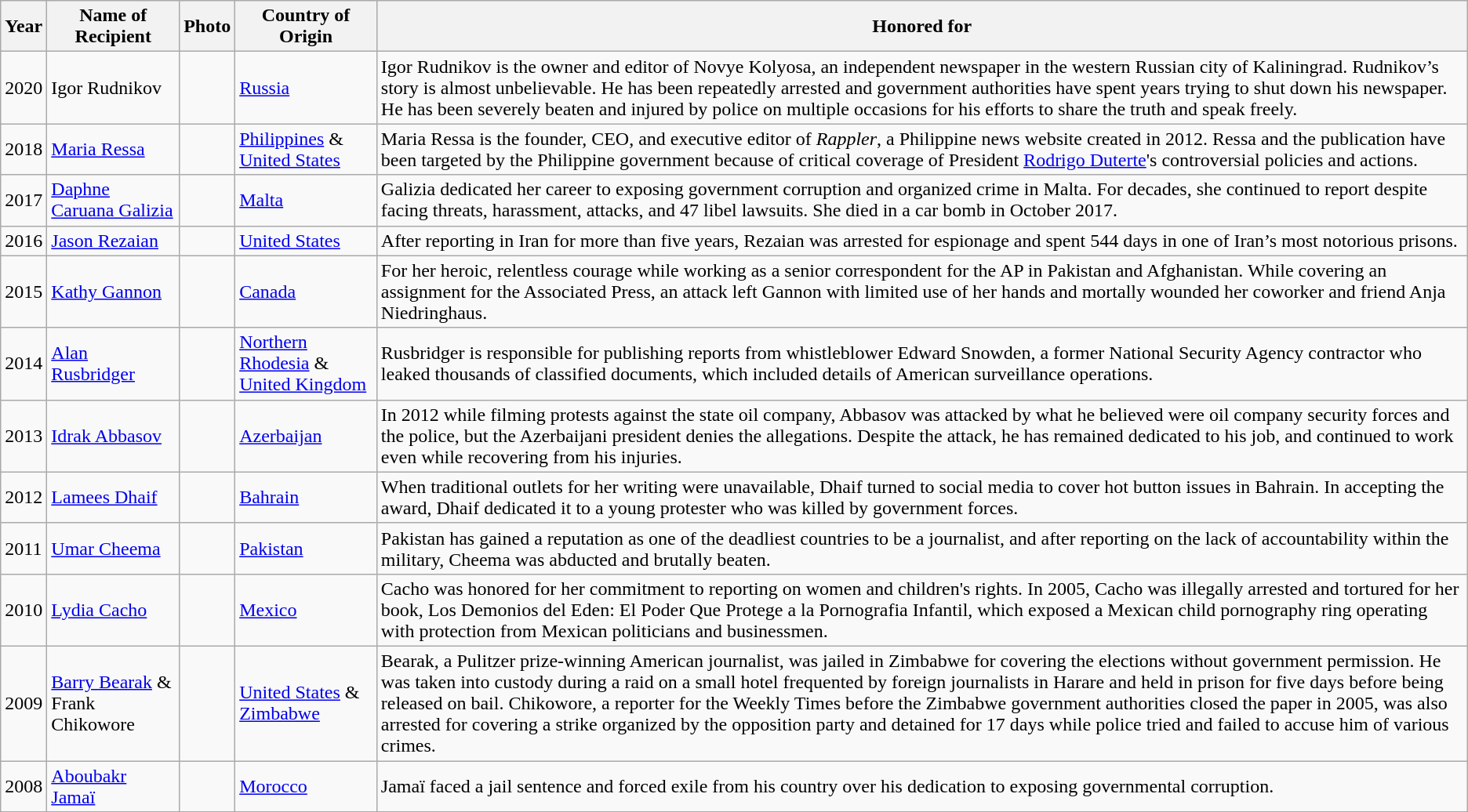<table class="wikitable">
<tr>
<th>Year</th>
<th>Name of Recipient</th>
<th>Photo</th>
<th>Country of Origin</th>
<th>Honored for</th>
</tr>
<tr>
<td>2020</td>
<td>Igor Rudnikov</td>
<td></td>
<td><a href='#'>Russia</a></td>
<td>Igor Rudnikov is the owner and editor of Novye Kolyosa, an independent newspaper in the western Russian city of Kaliningrad. Rudnikov’s story is almost unbelievable.  He has been repeatedly arrested and government authorities have spent years trying to shut down his newspaper. He has been severely beaten and injured by police on multiple occasions for his efforts to share the truth and speak freely.</td>
</tr>
<tr>
<td>2018</td>
<td><a href='#'>Maria Ressa</a></td>
<td></td>
<td><a href='#'>Philippines</a> & <a href='#'>United States</a></td>
<td>Maria Ressa is the founder, CEO, and executive editor of <em>Rappler</em>, a Philippine news website created in 2012. Ressa and the publication have been targeted by the Philippine government because of critical coverage of President <a href='#'>Rodrigo Duterte</a>'s controversial policies and actions.</td>
</tr>
<tr>
<td>2017</td>
<td><a href='#'>Daphne Caruana Galizia</a></td>
<td></td>
<td><a href='#'>Malta</a></td>
<td>Galizia dedicated her career to exposing government corruption and organized crime in Malta. For decades, she continued to report despite facing threats, harassment, attacks, and 47 libel lawsuits. She died in a car bomb in October 2017.</td>
</tr>
<tr>
<td>2016</td>
<td><a href='#'>Jason Rezaian</a></td>
<td></td>
<td><a href='#'>United States</a></td>
<td>After reporting in Iran for more than five years, Rezaian was arrested for espionage and spent 544 days in one of Iran’s most notorious prisons.</td>
</tr>
<tr>
<td>2015</td>
<td><a href='#'>Kathy Gannon</a></td>
<td></td>
<td><a href='#'>Canada</a></td>
<td>For her heroic, relentless courage while working as a senior correspondent for the AP in Pakistan and Afghanistan. While covering an assignment for the Associated Press, an attack left Gannon with limited use of her hands and mortally wounded her coworker and friend Anja Niedringhaus.</td>
</tr>
<tr>
<td>2014</td>
<td><a href='#'>Alan Rusbridger</a></td>
<td></td>
<td><a href='#'>Northern Rhodesia</a> & <a href='#'>United Kingdom</a></td>
<td>Rusbridger is responsible for publishing reports from whistleblower Edward Snowden, a former National Security Agency contractor who leaked thousands of classified documents, which included details of American surveillance operations.</td>
</tr>
<tr>
<td>2013</td>
<td><a href='#'>Idrak Abbasov</a></td>
<td></td>
<td><a href='#'>Azerbaijan</a></td>
<td>In 2012 while filming protests against the state oil company, Abbasov was attacked by what he believed were oil company security forces and the police, but the Azerbaijani president denies the allegations. Despite the attack, he has remained dedicated to his job, and continued to work even while recovering from his injuries.</td>
</tr>
<tr>
<td>2012</td>
<td><a href='#'>Lamees Dhaif</a></td>
<td></td>
<td><a href='#'>Bahrain</a></td>
<td>When traditional outlets for her writing were unavailable, Dhaif turned to social media to cover hot button issues in Bahrain. In accepting the award, Dhaif dedicated it to a young protester who was killed by government forces.</td>
</tr>
<tr>
<td>2011</td>
<td><a href='#'>Umar Cheema</a></td>
<td></td>
<td><a href='#'>Pakistan</a></td>
<td>Pakistan has gained a reputation as one of the deadliest countries to be a journalist, and after reporting on the lack of accountability within the military, Cheema was abducted and brutally beaten.</td>
</tr>
<tr>
<td>2010</td>
<td><a href='#'>Lydia Cacho</a></td>
<td></td>
<td><a href='#'>Mexico</a></td>
<td>Cacho was honored for her commitment to reporting on women and children's rights. In 2005, Cacho was illegally arrested and tortured for her book, Los Demonios del Eden: El Poder Que Protege a la Pornografia Infantil, which exposed a Mexican child pornography ring operating with protection from Mexican politicians and businessmen.</td>
</tr>
<tr>
<td>2009</td>
<td><a href='#'>Barry Bearak</a> & Frank Chikowore</td>
<td></td>
<td><a href='#'>United States</a> & <a href='#'>Zimbabwe</a></td>
<td>Bearak, a Pulitzer prize-winning American journalist, was jailed in Zimbabwe for covering the elections without government permission. He was taken into custody during a raid on a small hotel frequented by foreign journalists in Harare and held in prison for five days before being released on bail. Chikowore, a reporter for the Weekly Times before the Zimbabwe government authorities closed the paper in 2005, was also arrested for covering a strike organized by the opposition party and detained for 17 days while police tried and failed to accuse him of various crimes.</td>
</tr>
<tr>
<td>2008</td>
<td><a href='#'>Aboubakr Jamaï</a></td>
<td></td>
<td><a href='#'>Morocco</a></td>
<td>Jamaï faced a jail sentence and forced exile from his country over his dedication to exposing governmental corruption.</td>
</tr>
</table>
